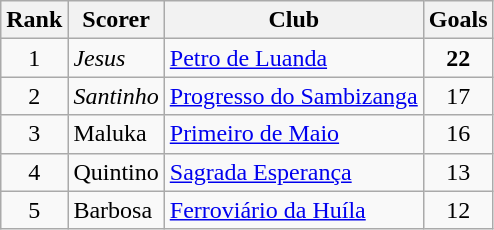<table class="wikitable" style="text-align:center">
<tr>
<th>Rank</th>
<th>Scorer</th>
<th>Club</th>
<th>Goals</th>
</tr>
<tr>
<td>1</td>
<td align="left"> <em>Jesus</em></td>
<td align="left"><a href='#'>Petro de Luanda</a></td>
<td><strong>22</strong></td>
</tr>
<tr>
<td>2</td>
<td align="left"> <em>Santinho</em></td>
<td align="left"><a href='#'>Progresso do Sambizanga</a></td>
<td>17</td>
</tr>
<tr>
<td>3</td>
<td align="left"> Maluka</td>
<td align="left"><a href='#'>Primeiro de Maio</a></td>
<td>16</td>
</tr>
<tr>
<td>4</td>
<td align="left"> Quintino</td>
<td align="left"><a href='#'>Sagrada Esperança</a></td>
<td>13</td>
</tr>
<tr>
<td>5</td>
<td align="left"> Barbosa</td>
<td align="left"><a href='#'>Ferroviário da Huíla</a></td>
<td>12</td>
</tr>
</table>
